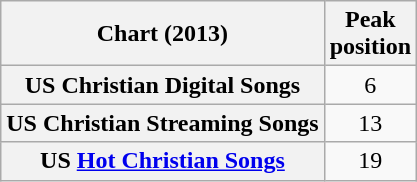<table class="wikitable sortable plainrowheaders">
<tr>
<th scope="col">Chart (2013)</th>
<th scope="col">Peak<br>position</th>
</tr>
<tr>
<th scope="row">US Christian Digital Songs</th>
<td style="text-align:center;">6</td>
</tr>
<tr>
<th scope="row">US Christian Streaming Songs</th>
<td style="text-align:center;">13</td>
</tr>
<tr>
<th scope="row">US <a href='#'>Hot Christian Songs</a></th>
<td style="text-align:center;">19</td>
</tr>
</table>
